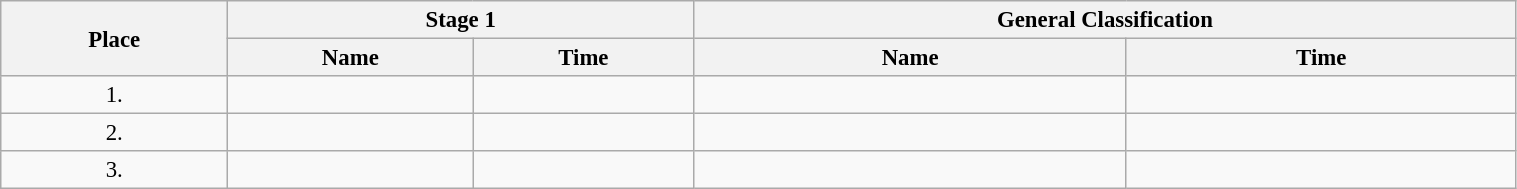<table class="wikitable"  style="font-size:95%; width:80%;">
<tr>
<th rowspan="2">Place</th>
<th colspan="2">Stage 1</th>
<th colspan="2">General Classification</th>
</tr>
<tr>
<th>Name</th>
<th>Time</th>
<th>Name</th>
<th>Time</th>
</tr>
<tr>
<td style="text-align:center;">1.</td>
<td></td>
<td></td>
<td></td>
<td></td>
</tr>
<tr>
<td style="text-align:center;">2.</td>
<td></td>
<td></td>
<td></td>
<td></td>
</tr>
<tr>
<td style="text-align:center;">3.</td>
<td></td>
<td></td>
<td></td>
<td></td>
</tr>
</table>
